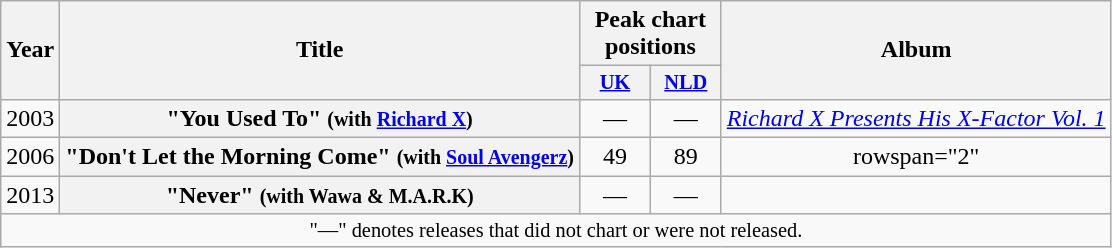<table class="wikitable plainrowheaders" style="text-align:center;">
<tr>
<th scope="col" rowspan="2">Year</th>
<th scope="col" rowspan="2">Title</th>
<th scope="col" colspan="2">Peak chart positions</th>
<th scope="col" rowspan="2">Album</th>
</tr>
<tr>
<th scope="col" style="width:3em;font-size:85%;"><a href='#'>UK</a><br></th>
<th scope="col" style="width:3em;font-size:85%;"><a href='#'>NLD</a><br></th>
</tr>
<tr>
<td>2003</td>
<th scope="row">"You Used To" <small>(with <a href='#'>Richard X</a>)</small></th>
<td>—</td>
<td>—</td>
<td><em><a href='#'>Richard X Presents His X-Factor Vol. 1</a></em></td>
</tr>
<tr>
<td>2006</td>
<th scope="row">"Don't Let the Morning Come" <small>(with <a href='#'>Soul Avengerz</a>)</small></th>
<td>49</td>
<td>89</td>
<td>rowspan="2" </td>
</tr>
<tr>
<td>2013</td>
<th scope="row">"Never" <small>(with Wawa & M.A.R.K)</small></th>
<td>—</td>
<td>—</td>
</tr>
<tr>
<td align="center" colspan="5" style="font-size:85%">"—" denotes releases that did not chart or were not released.</td>
</tr>
</table>
